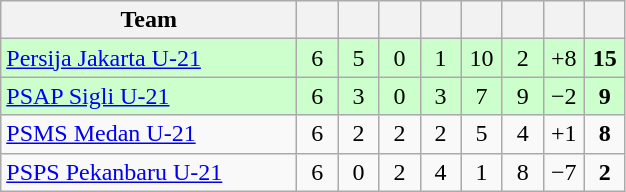<table class="wikitable" style="text-align:center">
<tr>
<th width=190>Team</th>
<th width=20></th>
<th width=20></th>
<th width=20></th>
<th width=20></th>
<th width=20></th>
<th width=20></th>
<th width=20></th>
<th width=20></th>
</tr>
<tr bgcolor="#ccffcc">
<td align=left><a href='#'>Persija Jakarta U-21</a></td>
<td>6</td>
<td>5</td>
<td>0</td>
<td>1</td>
<td>10</td>
<td>2</td>
<td>+8</td>
<td><strong>15</strong></td>
</tr>
<tr bgcolor="#ccffcc">
<td align=left><a href='#'>PSAP Sigli U-21</a></td>
<td>6</td>
<td>3</td>
<td>0</td>
<td>3</td>
<td>7</td>
<td>9</td>
<td>−2</td>
<td><strong>9</strong></td>
</tr>
<tr>
<td align=left><a href='#'>PSMS Medan U-21</a></td>
<td>6</td>
<td>2</td>
<td>2</td>
<td>2</td>
<td>5</td>
<td>4</td>
<td>+1</td>
<td><strong>8</strong></td>
</tr>
<tr>
<td align=left><a href='#'>PSPS Pekanbaru U-21</a></td>
<td>6</td>
<td>0</td>
<td>2</td>
<td>4</td>
<td>1</td>
<td>8</td>
<td>−7</td>
<td><strong>2</strong></td>
</tr>
</table>
